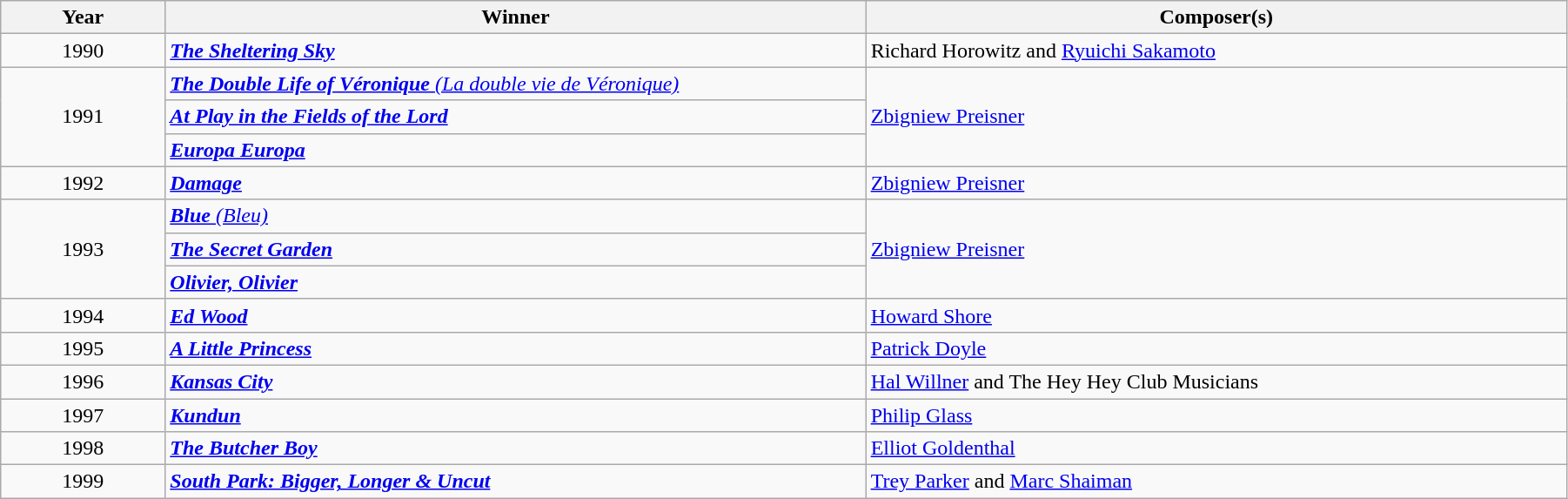<table class="wikitable" width="95%" cellpadding="5">
<tr>
<th width="100"><strong>Year</strong></th>
<th width="450"><strong>Winner</strong></th>
<th width="450"><strong>Composer(s)</strong></th>
</tr>
<tr>
<td style="text-align:center;">1990</td>
<td><strong><em><a href='#'>The Sheltering Sky</a></em></strong></td>
<td>Richard Horowitz and <a href='#'>Ryuichi Sakamoto</a></td>
</tr>
<tr>
<td rowspan="3" style="text-align:center;">1991</td>
<td><em><a href='#'><strong>The Double Life of Véronique</strong> (La double vie de Véronique)</a></em></td>
<td rowspan="3"><a href='#'>Zbigniew Preisner</a></td>
</tr>
<tr>
<td><strong><em><a href='#'>At Play in the Fields of the Lord</a></em></strong></td>
</tr>
<tr>
<td><strong><em><a href='#'>Europa Europa</a></em></strong></td>
</tr>
<tr>
<td style="text-align:center;">1992</td>
<td><strong><em><a href='#'>Damage</a></em></strong></td>
<td><a href='#'>Zbigniew Preisner</a></td>
</tr>
<tr>
<td rowspan="3" style="text-align:center;">1993</td>
<td><em><a href='#'><strong>Blue</strong> (Bleu)</a></em></td>
<td rowspan="3"><a href='#'>Zbigniew Preisner</a></td>
</tr>
<tr>
<td><strong><em><a href='#'>The Secret Garden</a></em></strong></td>
</tr>
<tr>
<td><strong><em><a href='#'>Olivier, Olivier</a></em></strong></td>
</tr>
<tr>
<td style="text-align:center;">1994</td>
<td><strong><em><a href='#'>Ed Wood</a></em></strong></td>
<td><a href='#'>Howard Shore</a></td>
</tr>
<tr>
<td style="text-align:center;">1995</td>
<td><strong><em><a href='#'>A Little Princess</a></em></strong></td>
<td><a href='#'>Patrick Doyle</a></td>
</tr>
<tr>
<td style="text-align:center;">1996</td>
<td><strong><em><a href='#'>Kansas City</a></em></strong></td>
<td><a href='#'>Hal Willner</a> and The Hey Hey Club Musicians</td>
</tr>
<tr>
<td style="text-align:center;">1997</td>
<td><strong><em><a href='#'>Kundun</a></em></strong></td>
<td><a href='#'>Philip Glass</a></td>
</tr>
<tr>
<td style="text-align:center;">1998</td>
<td><strong><em><a href='#'>The Butcher Boy</a></em></strong></td>
<td><a href='#'>Elliot Goldenthal</a></td>
</tr>
<tr>
<td style="text-align:center;">1999</td>
<td><strong><em><a href='#'>South Park: Bigger, Longer & Uncut</a></em></strong></td>
<td><a href='#'>Trey Parker</a> and <a href='#'>Marc Shaiman</a></td>
</tr>
</table>
